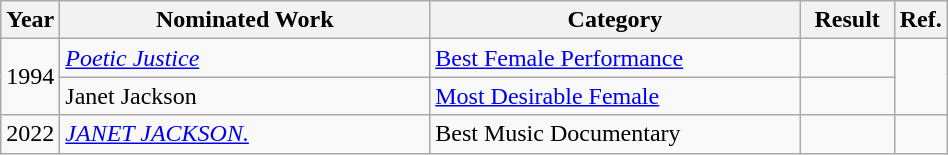<table class="wikitable" width="50%">
<tr>
<th width="5%">Year</th>
<th width="40%">Nominated Work</th>
<th width="40%">Category</th>
<th width="10%">Result</th>
<th width="5%">Ref.</th>
</tr>
<tr>
<td rowspan="2">1994</td>
<td><em><a href='#'>Poetic Justice</a></em></td>
<td><a href='#'>Best Female Performance</a></td>
<td></td>
<td rowspan="2"></td>
</tr>
<tr>
<td>Janet Jackson</td>
<td><a href='#'>Most Desirable Female</a></td>
<td></td>
</tr>
<tr>
<td rowspan="1">2022</td>
<td><a href='#'><em>JANET JACKSON.</em></a></td>
<td>Best Music Documentary</td>
<td></td>
<td></td>
</tr>
</table>
